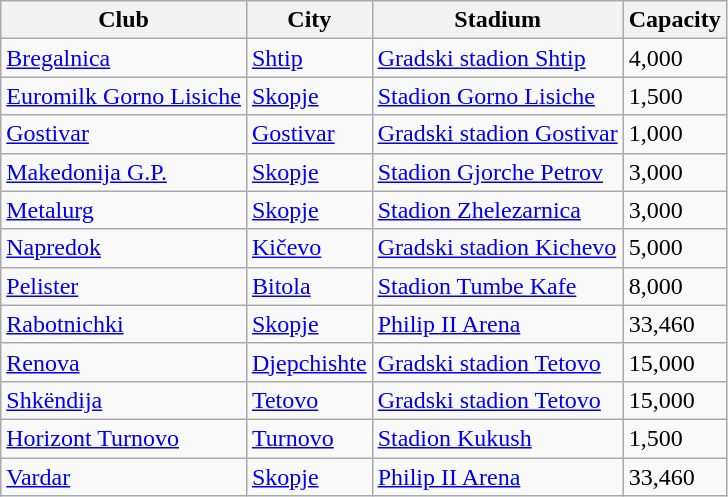<table class="wikitable sortable">
<tr>
<th>Club</th>
<th>City</th>
<th>Stadium</th>
<th>Capacity</th>
</tr>
<tr>
<td><a href='#'>Bregalnica</a></td>
<td><a href='#'>Shtip</a></td>
<td><a href='#'>Gradski stadion Shtip</a></td>
<td>4,000</td>
</tr>
<tr>
<td><a href='#'>Euromilk Gorno Lisiche</a></td>
<td><a href='#'>Skopje</a></td>
<td><a href='#'>Stadion Gorno Lisiche</a></td>
<td>1,500</td>
</tr>
<tr>
<td><a href='#'>Gostivar</a></td>
<td><a href='#'>Gostivar</a></td>
<td><a href='#'>Gradski stadion Gostivar</a></td>
<td>1,000</td>
</tr>
<tr>
<td><a href='#'>Makedonija G.P.</a></td>
<td><a href='#'>Skopje</a></td>
<td><a href='#'>Stadion Gjorche Petrov</a></td>
<td>3,000</td>
</tr>
<tr>
<td><a href='#'>Metalurg</a></td>
<td><a href='#'>Skopje</a></td>
<td><a href='#'>Stadion Zhelezarnica</a></td>
<td>3,000</td>
</tr>
<tr>
<td><a href='#'>Napredok</a></td>
<td><a href='#'>Kičevo</a></td>
<td><a href='#'>Gradski stadion Kichevo</a></td>
<td>5,000</td>
</tr>
<tr>
<td><a href='#'>Pelister</a></td>
<td><a href='#'>Bitola</a></td>
<td><a href='#'>Stadion Tumbe Kafe</a></td>
<td>8,000</td>
</tr>
<tr>
<td><a href='#'>Rabotnichki</a></td>
<td><a href='#'>Skopje</a></td>
<td><a href='#'>Philip II Arena</a></td>
<td>33,460</td>
</tr>
<tr>
<td><a href='#'>Renova</a></td>
<td><a href='#'>Djepchishte</a></td>
<td><a href='#'>Gradski stadion Tetovo</a></td>
<td>15,000</td>
</tr>
<tr>
<td><a href='#'>Shkëndija</a></td>
<td><a href='#'>Tetovo</a></td>
<td><a href='#'>Gradski stadion Tetovo</a></td>
<td>15,000</td>
</tr>
<tr>
<td><a href='#'>Horizont Turnovo</a></td>
<td><a href='#'>Turnovo</a></td>
<td><a href='#'>Stadion Kukush</a></td>
<td>1,500</td>
</tr>
<tr>
<td><a href='#'>Vardar</a></td>
<td><a href='#'>Skopje</a></td>
<td><a href='#'>Philip II Arena</a></td>
<td>33,460</td>
</tr>
</table>
